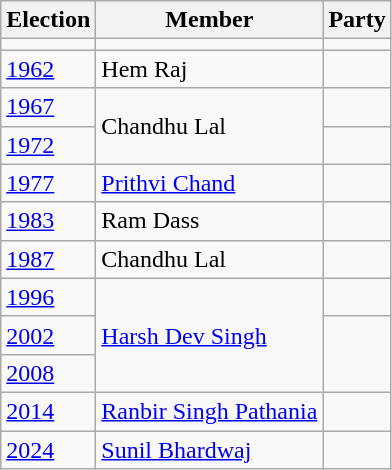<table class="wikitable sortable">
<tr>
<th>Election</th>
<th>Member</th>
<th colspan=2>Party</th>
</tr>
<tr>
<td></td>
<td></td>
</tr>
<tr>
<td><a href='#'>1962</a></td>
<td>Hem Raj</td>
<td></td>
</tr>
<tr>
<td><a href='#'>1967</a></td>
<td rowspan=2>Chandhu Lal</td>
<td></td>
</tr>
<tr>
<td><a href='#'>1972</a></td>
</tr>
<tr>
<td><a href='#'>1977</a></td>
<td><a href='#'>Prithvi Chand</a></td>
<td></td>
</tr>
<tr>
<td><a href='#'>1983</a></td>
<td>Ram Dass</td>
<td></td>
</tr>
<tr>
<td><a href='#'>1987</a></td>
<td>Chandhu Lal</td>
</tr>
<tr>
<td><a href='#'>1996</a></td>
<td rowspan=3><a href='#'>Harsh Dev Singh</a></td>
<td></td>
</tr>
<tr>
<td><a href='#'>2002</a></td>
</tr>
<tr>
<td><a href='#'>2008</a></td>
</tr>
<tr>
<td><a href='#'>2014</a></td>
<td><a href='#'>Ranbir Singh Pathania</a></td>
<td></td>
</tr>
<tr>
<td><a href='#'>2024</a></td>
<td><a href='#'>Sunil Bhardwaj</a></td>
</tr>
</table>
